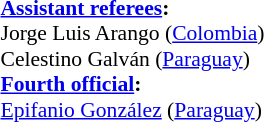<table style="width:100%; font-size:90%;">
<tr>
<td><br><strong><a href='#'>Assistant referees</a>:</strong>
<br>Jorge Luis Arango (<a href='#'>Colombia</a>)
<br>Celestino Galván (<a href='#'>Paraguay</a>)
<br><strong><a href='#'>Fourth official</a>:</strong>
<br><a href='#'>Epifanio González</a> (<a href='#'>Paraguay</a>)</td>
</tr>
</table>
